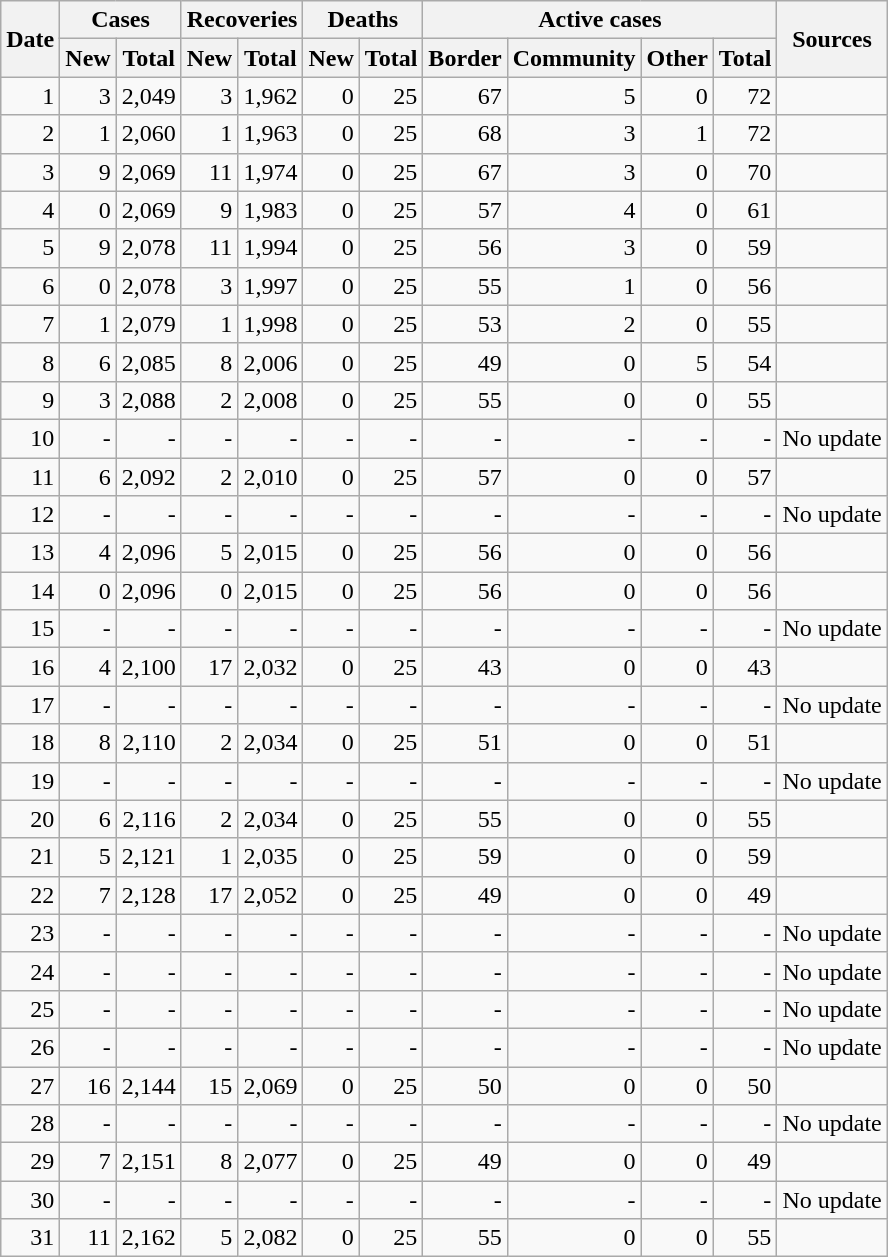<table class="wikitable sortable mw-collapsible mw-collapsed sticky-header-multi sort-under" style="text-align:right;">
<tr>
<th rowspan=2>Date</th>
<th colspan=2>Cases</th>
<th colspan=2>Recoveries</th>
<th colspan=2>Deaths</th>
<th colspan=4>Active cases</th>
<th rowspan=2 class="unsortable">Sources</th>
</tr>
<tr>
<th>New</th>
<th>Total</th>
<th>New</th>
<th>Total</th>
<th>New</th>
<th>Total</th>
<th>Border</th>
<th>Community</th>
<th>Other</th>
<th>Total</th>
</tr>
<tr>
<td>1</td>
<td>3</td>
<td>2,049</td>
<td>3</td>
<td>1,962</td>
<td>0</td>
<td>25</td>
<td>67</td>
<td>5</td>
<td>0</td>
<td>72</td>
<td></td>
</tr>
<tr>
<td>2</td>
<td>1</td>
<td>2,060</td>
<td>1</td>
<td>1,963</td>
<td>0</td>
<td>25</td>
<td>68</td>
<td>3</td>
<td>1</td>
<td>72</td>
<td></td>
</tr>
<tr>
<td>3</td>
<td>9</td>
<td>2,069</td>
<td>11</td>
<td>1,974</td>
<td>0</td>
<td>25</td>
<td>67</td>
<td>3</td>
<td>0</td>
<td>70</td>
<td></td>
</tr>
<tr>
<td>4</td>
<td>0</td>
<td>2,069</td>
<td>9</td>
<td>1,983</td>
<td>0</td>
<td>25</td>
<td>57</td>
<td>4</td>
<td>0</td>
<td>61</td>
<td></td>
</tr>
<tr>
<td>5</td>
<td>9</td>
<td>2,078</td>
<td>11</td>
<td>1,994</td>
<td>0</td>
<td>25</td>
<td>56</td>
<td>3</td>
<td>0</td>
<td>59</td>
<td></td>
</tr>
<tr>
<td>6</td>
<td>0</td>
<td>2,078</td>
<td>3</td>
<td>1,997</td>
<td>0</td>
<td>25</td>
<td>55</td>
<td>1</td>
<td>0</td>
<td>56</td>
<td></td>
</tr>
<tr>
<td>7</td>
<td>1</td>
<td>2,079</td>
<td>1</td>
<td>1,998</td>
<td>0</td>
<td>25</td>
<td>53</td>
<td>2</td>
<td>0</td>
<td>55</td>
<td></td>
</tr>
<tr>
<td>8</td>
<td>6</td>
<td>2,085</td>
<td>8</td>
<td>2,006</td>
<td>0</td>
<td>25</td>
<td>49</td>
<td>0</td>
<td>5</td>
<td>54</td>
<td></td>
</tr>
<tr>
<td>9</td>
<td>3</td>
<td>2,088</td>
<td>2</td>
<td>2,008</td>
<td>0</td>
<td>25</td>
<td>55</td>
<td>0</td>
<td>0</td>
<td>55</td>
<td></td>
</tr>
<tr>
<td>10</td>
<td>-</td>
<td>-</td>
<td>-</td>
<td>-</td>
<td>-</td>
<td>-</td>
<td>-</td>
<td>-</td>
<td>-</td>
<td>-</td>
<td>No update</td>
</tr>
<tr>
<td>11</td>
<td>6</td>
<td>2,092</td>
<td>2</td>
<td>2,010</td>
<td>0</td>
<td>25</td>
<td>57</td>
<td>0</td>
<td>0</td>
<td>57</td>
<td></td>
</tr>
<tr>
<td>12</td>
<td>-</td>
<td>-</td>
<td>-</td>
<td>-</td>
<td>-</td>
<td>-</td>
<td>-</td>
<td>-</td>
<td>-</td>
<td>-</td>
<td>No update</td>
</tr>
<tr>
<td>13</td>
<td>4</td>
<td>2,096</td>
<td>5</td>
<td>2,015</td>
<td>0</td>
<td>25</td>
<td>56</td>
<td>0</td>
<td>0</td>
<td>56</td>
<td></td>
</tr>
<tr>
<td>14</td>
<td>0</td>
<td>2,096</td>
<td>0</td>
<td>2,015</td>
<td>0</td>
<td>25</td>
<td>56</td>
<td>0</td>
<td>0</td>
<td>56</td>
<td></td>
</tr>
<tr>
<td>15</td>
<td>-</td>
<td>-</td>
<td>-</td>
<td>-</td>
<td>-</td>
<td>-</td>
<td>-</td>
<td>-</td>
<td>-</td>
<td>-</td>
<td>No update</td>
</tr>
<tr>
<td>16</td>
<td>4</td>
<td>2,100</td>
<td>17</td>
<td>2,032</td>
<td>0</td>
<td>25</td>
<td>43</td>
<td>0</td>
<td>0</td>
<td>43</td>
<td></td>
</tr>
<tr>
<td>17</td>
<td>-</td>
<td>-</td>
<td>-</td>
<td>-</td>
<td>-</td>
<td>-</td>
<td>-</td>
<td>-</td>
<td>-</td>
<td>-</td>
<td>No update</td>
</tr>
<tr>
<td>18</td>
<td>8</td>
<td>2,110</td>
<td>2</td>
<td>2,034</td>
<td>0</td>
<td>25</td>
<td>51</td>
<td>0</td>
<td>0</td>
<td>51</td>
<td></td>
</tr>
<tr>
<td>19</td>
<td>-</td>
<td>-</td>
<td>-</td>
<td>-</td>
<td>-</td>
<td>-</td>
<td>-</td>
<td>-</td>
<td>-</td>
<td>-</td>
<td>No update</td>
</tr>
<tr>
<td>20</td>
<td>6</td>
<td>2,116</td>
<td>2</td>
<td>2,034</td>
<td>0</td>
<td>25</td>
<td>55</td>
<td>0</td>
<td>0</td>
<td>55</td>
<td></td>
</tr>
<tr>
<td>21</td>
<td>5</td>
<td>2,121</td>
<td>1</td>
<td>2,035</td>
<td>0</td>
<td>25</td>
<td>59</td>
<td>0</td>
<td>0</td>
<td>59</td>
<td></td>
</tr>
<tr>
<td>22</td>
<td>7</td>
<td>2,128</td>
<td>17</td>
<td>2,052</td>
<td>0</td>
<td>25</td>
<td>49</td>
<td>0</td>
<td>0</td>
<td>49</td>
<td></td>
</tr>
<tr>
<td>23</td>
<td>-</td>
<td>-</td>
<td>-</td>
<td>-</td>
<td>-</td>
<td>-</td>
<td>-</td>
<td>-</td>
<td>-</td>
<td>-</td>
<td>No update</td>
</tr>
<tr>
<td>24</td>
<td>-</td>
<td>-</td>
<td>-</td>
<td>-</td>
<td>-</td>
<td>-</td>
<td>-</td>
<td>-</td>
<td>-</td>
<td>-</td>
<td>No update</td>
</tr>
<tr>
<td>25</td>
<td>-</td>
<td>-</td>
<td>-</td>
<td>-</td>
<td>-</td>
<td>-</td>
<td>-</td>
<td>-</td>
<td>-</td>
<td>-</td>
<td>No update</td>
</tr>
<tr>
<td>26</td>
<td>-</td>
<td>-</td>
<td>-</td>
<td>-</td>
<td>-</td>
<td>-</td>
<td>-</td>
<td>-</td>
<td>-</td>
<td>-</td>
<td>No update</td>
</tr>
<tr>
<td>27</td>
<td>16</td>
<td>2,144</td>
<td>15</td>
<td>2,069</td>
<td>0</td>
<td>25</td>
<td>50</td>
<td>0</td>
<td>0</td>
<td>50</td>
<td></td>
</tr>
<tr>
<td>28</td>
<td>-</td>
<td>-</td>
<td>-</td>
<td>-</td>
<td>-</td>
<td>-</td>
<td>-</td>
<td>-</td>
<td>-</td>
<td>-</td>
<td>No update</td>
</tr>
<tr>
<td>29</td>
<td>7</td>
<td>2,151</td>
<td>8</td>
<td>2,077</td>
<td>0</td>
<td>25</td>
<td>49</td>
<td>0</td>
<td>0</td>
<td>49</td>
<td></td>
</tr>
<tr>
<td>30</td>
<td>-</td>
<td>-</td>
<td>-</td>
<td>-</td>
<td>-</td>
<td>-</td>
<td>-</td>
<td>-</td>
<td>-</td>
<td>-</td>
<td>No update</td>
</tr>
<tr>
<td>31</td>
<td>11</td>
<td>2,162</td>
<td>5</td>
<td>2,082</td>
<td>0</td>
<td>25</td>
<td>55</td>
<td>0</td>
<td>0</td>
<td>55</td>
<td></td>
</tr>
</table>
